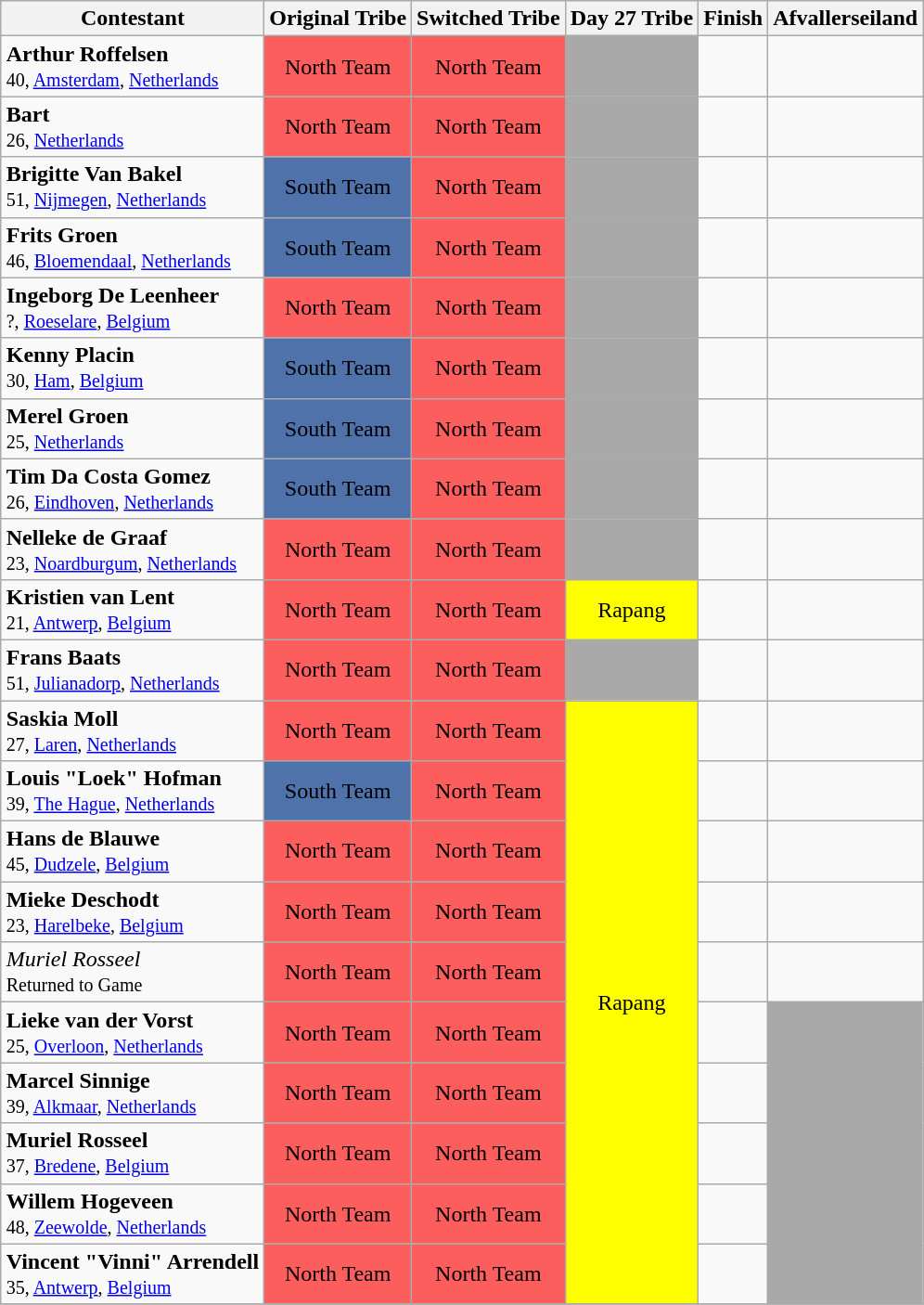<table class="wikitable sortable" style="margin:auto; text-align:center">
<tr>
<th>Contestant</th>
<th>Original Tribe</th>
<th>Switched Tribe</th>
<th>Day 27 Tribe</th>
<th>Finish</th>
<th>Afvallerseiland</th>
</tr>
<tr>
<td align="left"><strong>Arthur Roffelsen</strong><br><small>40, <a href='#'>Amsterdam</a>, <a href='#'>Netherlands</a></small></td>
<td bgcolor="#FC5D5D">North Team</td>
<td bgcolor="#FC5D5D">North Team</td>
<td bgcolor="darkgrey"></td>
<td></td>
<td></td>
</tr>
<tr>
<td align="left"><strong>Bart </strong><br><small>26, <a href='#'>Netherlands</a></small></td>
<td bgcolor="#FC5D5D">North Team</td>
<td bgcolor="#FC5D5D">North Team</td>
<td bgcolor="darkgrey"></td>
<td></td>
<td></td>
</tr>
<tr>
<td align="left"><strong>Brigitte Van Bakel</strong><br><small>51, <a href='#'>Nijmegen</a>, <a href='#'>Netherlands</a></small></td>
<td bgcolor="#5072AB">South Team</td>
<td bgcolor="#FC5D5D">North Team</td>
<td bgcolor="darkgrey"></td>
<td></td>
<td></td>
</tr>
<tr>
<td align="left"><strong>Frits Groen</strong><br><small>46, <a href='#'>Bloemendaal</a>, <a href='#'>Netherlands</a></small></td>
<td bgcolor="#5072AB">South Team</td>
<td bgcolor="#FC5D5D">North Team</td>
<td bgcolor="darkgrey"></td>
<td></td>
<td></td>
</tr>
<tr>
<td align="left"><strong>Ingeborg De Leenheer</strong><br><small>?, <a href='#'>Roeselare</a>, <a href='#'>Belgium</a></small></td>
<td bgcolor="#FC5D5D">North Team</td>
<td bgcolor="#FC5D5D">North Team</td>
<td bgcolor="darkgrey"></td>
<td></td>
<td></td>
</tr>
<tr>
<td align="left"><strong>Kenny Placin</strong><br><small>30, <a href='#'>Ham</a>, <a href='#'>Belgium</a></small></td>
<td bgcolor="#5072AB">South Team</td>
<td bgcolor="#FC5D5D">North Team</td>
<td bgcolor="darkgrey"></td>
<td></td>
<td></td>
</tr>
<tr>
<td align="left"><strong>Merel Groen</strong><br><small>25, <a href='#'>Netherlands</a></small></td>
<td bgcolor="#5072AB">South Team</td>
<td bgcolor="#FC5D5D">North Team</td>
<td bgcolor="darkgrey"></td>
<td></td>
<td></td>
</tr>
<tr>
<td align="left"><strong>Tim Da Costa Gomez</strong><br><small>26, <a href='#'>Eindhoven</a>, <a href='#'>Netherlands</a></small></td>
<td bgcolor="#5072AB">South Team</td>
<td bgcolor="#FC5D5D">North Team</td>
<td bgcolor="darkgrey"></td>
<td></td>
<td></td>
</tr>
<tr>
<td align="left"><strong>Nelleke de Graaf</strong><br><small>23, <a href='#'>Noardburgum</a>, <a href='#'>Netherlands</a></small></td>
<td bgcolor="#FC5D5D">North Team</td>
<td bgcolor="#FC5D5D">North Team</td>
<td bgcolor="darkgrey"></td>
<td></td>
<td></td>
</tr>
<tr>
<td align="left"><strong>Kristien van Lent</strong><br><small>21, <a href='#'>Antwerp</a>, <a href='#'>Belgium</a></small></td>
<td bgcolor="#FC5D5D">North Team</td>
<td bgcolor="#FC5D5D">North Team</td>
<td bgcolor="yellow">Rapang</td>
<td></td>
<td></td>
</tr>
<tr>
<td align="left"><strong>Frans Baats</strong><br><small>51, <a href='#'>Julianadorp</a>, <a href='#'>Netherlands</a></small></td>
<td bgcolor="#FC5D5D">North Team</td>
<td bgcolor="#FC5D5D">North Team</td>
<td bgcolor="darkgrey"></td>
<td></td>
<td></td>
</tr>
<tr>
<td align="left"><strong>Saskia Moll</strong><br><small>27, <a href='#'>Laren</a>, <a href='#'>Netherlands</a></small></td>
<td bgcolor="#FC5D5D">North Team</td>
<td bgcolor="#FC5D5D">North Team</td>
<td rowspan="10" bgcolor="yellow">Rapang</td>
<td></td>
<td></td>
</tr>
<tr>
<td align="left"><strong>Louis "Loek" Hofman</strong><br><small>39, <a href='#'>The Hague</a>, <a href='#'>Netherlands</a></small></td>
<td bgcolor="#5072AB">South Team</td>
<td bgcolor="#FC5D5D">North Team</td>
<td></td>
<td></td>
</tr>
<tr>
<td align="left"><strong>Hans de Blauwe</strong><br><small>45, <a href='#'>Dudzele</a>, <a href='#'>Belgium</a></small></td>
<td bgcolor="#FC5D5D">North Team</td>
<td bgcolor="#FC5D5D">North Team</td>
<td></td>
<td></td>
</tr>
<tr>
<td align="left"><strong>Mieke Deschodt</strong><br><small>23, <a href='#'>Harelbeke</a>, <a href='#'>Belgium</a></small></td>
<td bgcolor="#FC5D5D">North Team</td>
<td bgcolor="#FC5D5D">North Team</td>
<td></td>
<td></td>
</tr>
<tr>
<td align="left"><em>Muriel Rosseel</em><br><small>Returned to Game</small></td>
<td bgcolor="#FC5D5D">North Team</td>
<td bgcolor="#FC5D5D">North Team</td>
<td></td>
<td></td>
</tr>
<tr>
<td align="left"><strong>Lieke van der Vorst</strong><br><small>25, <a href='#'>Overloon</a>, <a href='#'>Netherlands</a></small></td>
<td bgcolor="#FC5D5D">North Team</td>
<td bgcolor="#FC5D5D">North Team</td>
<td></td>
<td rowspan="5" bgcolor="darkgrey"></td>
</tr>
<tr>
<td align="left"><strong>Marcel Sinnige</strong><br><small>39, <a href='#'>Alkmaar</a>, <a href='#'>Netherlands</a></small></td>
<td bgcolor="#FC5D5D">North Team</td>
<td bgcolor="#FC5D5D">North Team</td>
<td></td>
</tr>
<tr>
<td align="left"><strong>Muriel Rosseel</strong><br><small>37, <a href='#'>Bredene</a>, <a href='#'>Belgium</a></small></td>
<td bgcolor="#FC5D5D">North Team</td>
<td bgcolor="#FC5D5D">North Team</td>
<td></td>
</tr>
<tr>
<td align="left"><strong>Willem Hogeveen</strong><br><small>48, <a href='#'>Zeewolde</a>, <a href='#'>Netherlands</a></small></td>
<td bgcolor="#FC5D5D">North Team</td>
<td bgcolor="#FC5D5D">North Team</td>
<td></td>
</tr>
<tr>
<td align="left"><strong>Vincent "Vinni" Arrendell</strong><br><small>35, <a href='#'>Antwerp</a>, <a href='#'>Belgium</a></small></td>
<td bgcolor="#FC5D5D">North Team</td>
<td bgcolor="#FC5D5D">North Team</td>
<td></td>
</tr>
<tr>
</tr>
</table>
